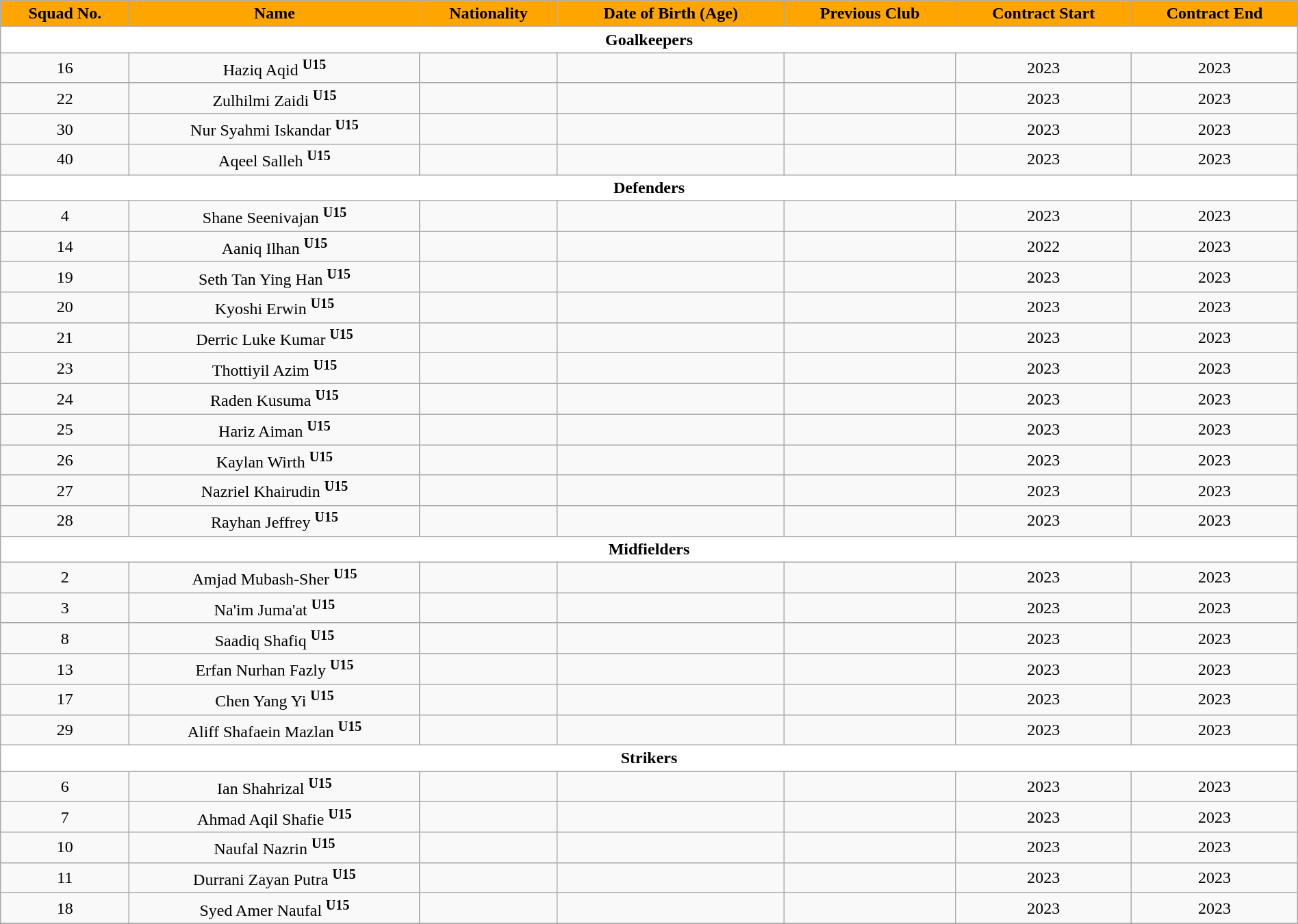<table class="wikitable" style="text-align:center; font-size:100%; width:100%;">
<tr>
<th style="background:#FFA500; color:black; text-align:center;">Squad No.</th>
<th style="background:#FFA500; color:black; text-align:center;">Name</th>
<th style="background:#FFA500; color:black; text-align:center;">Nationality</th>
<th style="background:#FFA500; color:black; text-align:center;">Date of Birth (Age)</th>
<th style="background:#FFA500; color:black; text-align:center;">Previous Club</th>
<th style="background:#FFA500; color:black; text-align:center;">Contract Start</th>
<th style="background:#FFA500; color:black; text-align:center;">Contract End</th>
</tr>
<tr>
<th colspan="8" style="background:white; text-align:center">Goalkeepers</th>
</tr>
<tr>
<td>16</td>
<td>Haziq Aqid <sup><strong>U15</strong></sup></td>
<td></td>
<td></td>
<td></td>
<td>2023</td>
<td>2023</td>
</tr>
<tr>
<td>22</td>
<td>Zulhilmi Zaidi <sup><strong>U15</strong></sup></td>
<td></td>
<td></td>
<td></td>
<td>2023</td>
<td>2023</td>
</tr>
<tr>
<td>30</td>
<td>Nur Syahmi Iskandar <sup><strong>U15</strong></sup></td>
<td></td>
<td></td>
<td></td>
<td>2023</td>
<td>2023</td>
</tr>
<tr>
<td>40</td>
<td>Aqeel Salleh <sup><strong>U15</strong></sup></td>
<td></td>
<td></td>
<td></td>
<td>2023</td>
<td>2023</td>
</tr>
<tr>
<th colspan="8" style="background:white; text-align:center">Defenders</th>
</tr>
<tr>
<td>4</td>
<td>Shane Seenivajan <sup><strong>U15</strong></sup></td>
<td></td>
<td></td>
<td></td>
<td>2023</td>
<td>2023</td>
</tr>
<tr>
<td>14</td>
<td>Aaniq Ilhan <sup><strong>U15</strong></sup></td>
<td></td>
<td></td>
<td></td>
<td>2022</td>
<td>2023</td>
</tr>
<tr>
<td>19</td>
<td>Seth Tan Ying Han <sup><strong>U15</strong></sup></td>
<td></td>
<td></td>
<td></td>
<td>2023</td>
<td>2023</td>
</tr>
<tr>
<td>20</td>
<td>Kyoshi Erwin <sup><strong>U15</strong></sup></td>
<td></td>
<td></td>
<td></td>
<td>2023</td>
<td>2023</td>
</tr>
<tr>
<td>21</td>
<td>Derric Luke Kumar <sup><strong>U15</strong></sup></td>
<td></td>
<td></td>
<td></td>
<td>2023</td>
<td>2023</td>
</tr>
<tr>
<td>23</td>
<td>Thottiyil Azim <sup><strong>U15</strong></sup></td>
<td></td>
<td></td>
<td></td>
<td>2023</td>
<td>2023</td>
</tr>
<tr>
<td>24</td>
<td>Raden Kusuma <sup><strong>U15</strong></sup></td>
<td></td>
<td></td>
<td></td>
<td>2023</td>
<td>2023</td>
</tr>
<tr>
<td>25</td>
<td>Hariz Aiman <sup><strong>U15</strong></sup></td>
<td></td>
<td></td>
<td></td>
<td>2023</td>
<td>2023</td>
</tr>
<tr>
<td>26</td>
<td>Kaylan Wirth <sup><strong>U15</strong></sup></td>
<td></td>
<td></td>
<td></td>
<td>2023</td>
<td>2023</td>
</tr>
<tr>
<td>27</td>
<td>Nazriel Khairudin <sup><strong>U15</strong></sup></td>
<td></td>
<td></td>
<td></td>
<td>2023</td>
<td>2023</td>
</tr>
<tr>
<td>28</td>
<td>Rayhan Jeffrey <sup><strong>U15</strong></sup></td>
<td></td>
<td></td>
<td></td>
<td>2023</td>
<td>2023</td>
</tr>
<tr>
<th colspan="8" style="background:white; text-align:center">Midfielders</th>
</tr>
<tr>
<td>2</td>
<td>Amjad Mubash-Sher <sup><strong>U15</strong></sup></td>
<td></td>
<td></td>
<td></td>
<td>2023</td>
<td>2023</td>
</tr>
<tr>
<td>3</td>
<td>Na'im Juma'at <sup><strong>U15</strong></sup></td>
<td></td>
<td></td>
<td></td>
<td>2023</td>
<td>2023</td>
</tr>
<tr>
<td>8</td>
<td>Saadiq Shafiq <sup><strong>U15</strong></sup></td>
<td></td>
<td></td>
<td></td>
<td>2023</td>
<td>2023</td>
</tr>
<tr>
<td>13</td>
<td>Erfan Nurhan Fazly <sup><strong>U15</strong></sup></td>
<td></td>
<td></td>
<td></td>
<td>2023</td>
<td>2023</td>
</tr>
<tr>
<td>17</td>
<td>Chen Yang Yi <sup><strong>U15</strong></sup></td>
<td></td>
<td></td>
<td></td>
<td>2023</td>
<td>2023</td>
</tr>
<tr>
<td>29</td>
<td>Aliff Shafaein Mazlan <sup><strong>U15</strong></sup></td>
<td></td>
<td></td>
<td></td>
<td>2023</td>
<td>2023</td>
</tr>
<tr>
<th colspan="8" style="background:white; text-align:center">Strikers</th>
</tr>
<tr>
<td>6</td>
<td>Ian Shahrizal <sup><strong>U15</strong></sup></td>
<td></td>
<td></td>
<td></td>
<td>2023</td>
<td>2023</td>
</tr>
<tr>
<td>7</td>
<td>Ahmad Aqil Shafie <sup><strong>U15</strong></sup></td>
<td></td>
<td></td>
<td></td>
<td>2023</td>
<td>2023</td>
</tr>
<tr>
<td>10</td>
<td>Naufal Nazrin <sup><strong>U15</strong></sup></td>
<td></td>
<td></td>
<td></td>
<td>2023</td>
<td>2023</td>
</tr>
<tr>
<td>11</td>
<td>Durrani Zayan Putra <sup><strong>U15</strong></sup></td>
<td></td>
<td></td>
<td></td>
<td>2023</td>
<td>2023</td>
</tr>
<tr>
<td>18</td>
<td>Syed Amer Naufal <sup><strong>U15</strong></sup></td>
<td></td>
<td></td>
<td></td>
<td>2023</td>
<td>2023</td>
</tr>
<tr>
</tr>
</table>
